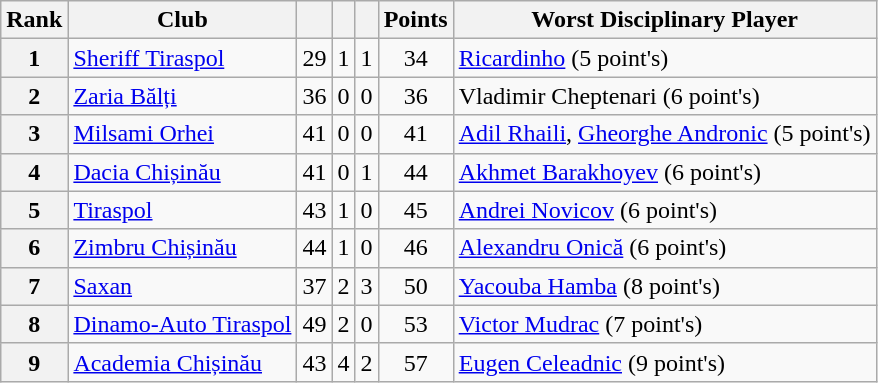<table class="wikitable">
<tr>
<th>Rank</th>
<th>Club</th>
<th></th>
<th> </th>
<th></th>
<th>Points</th>
<th>Worst Disciplinary Player</th>
</tr>
<tr>
<th rowspan=1 align=center>1</th>
<td><a href='#'>Sheriff Tiraspol</a></td>
<td align=center>29</td>
<td align=center>1</td>
<td align=center>1</td>
<td align=center>34</td>
<td> <a href='#'>Ricardinho</a> (5 point's)</td>
</tr>
<tr>
<th rowspan=1 align=center>2</th>
<td><a href='#'>Zaria Bălți</a></td>
<td align=center>36</td>
<td align=center>0</td>
<td align=center>0</td>
<td align=center>36</td>
<td> Vladimir Cheptenari (6 point's)</td>
</tr>
<tr>
<th rowspan=1 align=center>3</th>
<td><a href='#'>Milsami Orhei</a></td>
<td align=center>41</td>
<td align=center>0</td>
<td align=center>0</td>
<td align=center>41</td>
<td> <a href='#'>Adil Rhaili</a>,   <a href='#'>Gheorghe Andronic</a> (5 point's)</td>
</tr>
<tr>
<th rowspan=1 align=center>4</th>
<td><a href='#'>Dacia Chișinău</a></td>
<td align=center>41</td>
<td align=center>0</td>
<td align=center>1</td>
<td align=center>44</td>
<td> <a href='#'>Akhmet Barakhoyev</a> (6 point's)</td>
</tr>
<tr>
<th rowspan=1 align=center>5</th>
<td><a href='#'>Tiraspol</a></td>
<td align=center>43</td>
<td align=center>1</td>
<td align=center>0</td>
<td align=center>45</td>
<td> <a href='#'>Andrei Novicov</a> (6 point's)</td>
</tr>
<tr>
<th rowspan=1 align=center>6</th>
<td><a href='#'>Zimbru Chișinău</a></td>
<td align=center>44</td>
<td align=center>1</td>
<td align=center>0</td>
<td align=center>46</td>
<td> <a href='#'>Alexandru Onică</a> (6 point's)</td>
</tr>
<tr>
<th rowspan=1 align=center>7</th>
<td><a href='#'>Saxan</a></td>
<td align=center>37</td>
<td align=center>2</td>
<td align=center>3</td>
<td align=center>50</td>
<td> <a href='#'>Yacouba Hamba</a> (8 point's)</td>
</tr>
<tr>
<th rowspan=1 align=center>8</th>
<td><a href='#'>Dinamo-Auto Tiraspol</a></td>
<td align=center>49</td>
<td align=center>2</td>
<td align=center>0</td>
<td align=center>53</td>
<td> <a href='#'>Victor Mudrac</a> (7 point's)</td>
</tr>
<tr>
<th rowspan=1 align=center>9</th>
<td><a href='#'>Academia Chișinău</a></td>
<td align=center>43</td>
<td align=center>4</td>
<td align=center>2</td>
<td align=center>57</td>
<td> <a href='#'>Eugen Celeadnic</a> (9 point's)</td>
</tr>
</table>
